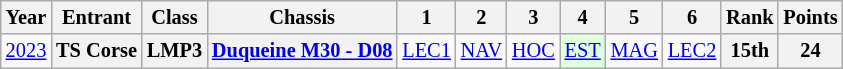<table class="wikitable" style="text-align:center; font-size:85%">
<tr>
<th>Year</th>
<th>Entrant</th>
<th>Class</th>
<th>Chassis</th>
<th>1</th>
<th>2</th>
<th>3</th>
<th>4</th>
<th>5</th>
<th>6</th>
<th>Rank</th>
<th>Points</th>
</tr>
<tr>
<td><a href='#'>2023</a></td>
<th nowrap>TS Corse</th>
<th>LMP3</th>
<th nowrap><a href='#'>Duqueine M30 - D08</a></th>
<td style="background:#;"><a href='#'>LEC1</a></td>
<td style="background:#;"><a href='#'>NAV</a></td>
<td style="background:#;"><a href='#'>HOC</a></td>
<td style="background:#DFFFDF;"><a href='#'>EST</a><br></td>
<td style="background:#;"><a href='#'>MAG</a></td>
<td style="background:#;"><a href='#'>LEC2</a></td>
<th>15th</th>
<th>24</th>
</tr>
</table>
